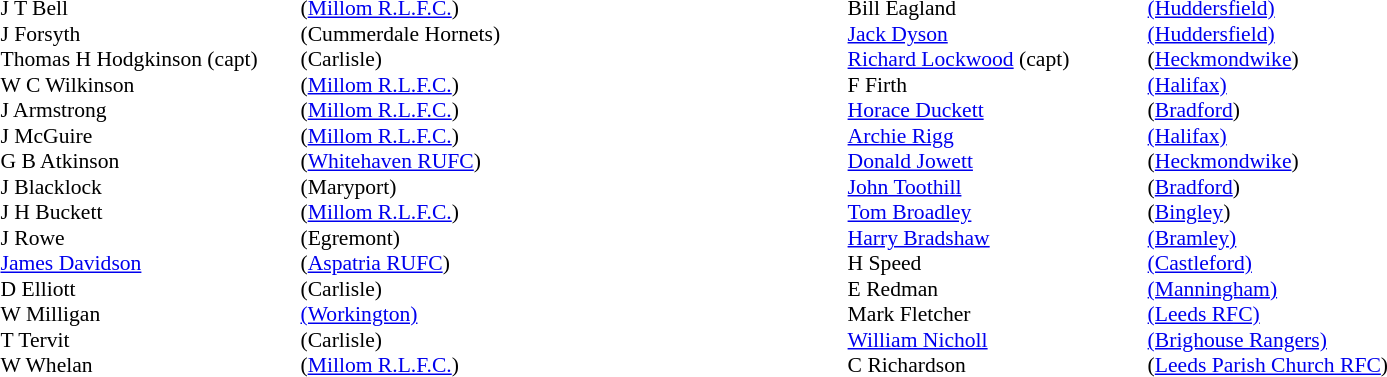<table width="80%">
<tr>
<td valign="top" width="50%"><br><table style="font-size: 90%" cellspacing="0" cellpadding="0">
<tr>
<th width="20"></th>
<th width="200"></th>
</tr>
<tr>
<td></td>
<td>J T Bell</td>
<td>(<a href='#'>Millom R.L.F.C.</a>)</td>
</tr>
<tr>
<td></td>
<td>J Forsyth</td>
<td>(Cummerdale Hornets)</td>
</tr>
<tr>
<td></td>
<td>Thomas H Hodgkinson (capt)</td>
<td>(Carlisle)</td>
</tr>
<tr>
<td></td>
<td>W C Wilkinson</td>
<td>(<a href='#'>Millom R.L.F.C.</a>)</td>
</tr>
<tr>
<td></td>
<td>J Armstrong</td>
<td>(<a href='#'>Millom R.L.F.C.</a>)</td>
</tr>
<tr>
<td></td>
<td>J McGuire</td>
<td>(<a href='#'>Millom R.L.F.C.</a>)</td>
</tr>
<tr>
<td></td>
<td>G B Atkinson</td>
<td>(<a href='#'>Whitehaven RUFC</a>)</td>
</tr>
<tr>
<td></td>
<td>J Blacklock</td>
<td>(Maryport)</td>
</tr>
<tr>
<td></td>
<td>J H Buckett</td>
<td>(<a href='#'>Millom R.L.F.C.</a>)</td>
</tr>
<tr>
<td></td>
<td>J Rowe</td>
<td>(Egremont)</td>
</tr>
<tr>
<td></td>
<td><a href='#'>James Davidson</a></td>
<td>(<a href='#'>Aspatria RUFC</a>)</td>
</tr>
<tr>
<td></td>
<td>D Elliott</td>
<td>(Carlisle)</td>
</tr>
<tr>
<td></td>
<td>W Milligan</td>
<td><a href='#'>(Workington)</a></td>
</tr>
<tr>
<td></td>
<td>T Tervit</td>
<td>(Carlisle)</td>
</tr>
<tr>
<td></td>
<td>W Whelan</td>
<td>(<a href='#'>Millom R.L.F.C.</a>)</td>
</tr>
<tr>
</tr>
</table>
</td>
<td valign="top" width="50%"><br><table style="font-size: 90%" cellspacing="0" cellpadding="0" align="center">
<tr>
<th width="20"></th>
<th width="200"></th>
</tr>
<tr>
<td></td>
<td>Bill Eagland</td>
<td><a href='#'>(Huddersfield)</a></td>
</tr>
<tr>
<td></td>
<td><a href='#'>Jack Dyson</a></td>
<td><a href='#'>(Huddersfield)</a></td>
</tr>
<tr>
<td></td>
<td><a href='#'>Richard Lockwood</a> (capt)</td>
<td>(<a href='#'>Heckmondwike</a>)</td>
</tr>
<tr>
<td></td>
<td>F Firth</td>
<td><a href='#'>(Halifax)</a></td>
</tr>
<tr>
<td></td>
<td><a href='#'>Horace Duckett</a></td>
<td>(<a href='#'>Bradford</a>)</td>
</tr>
<tr>
<td></td>
<td><a href='#'>Archie Rigg</a></td>
<td><a href='#'>(Halifax)</a></td>
</tr>
<tr>
<td></td>
<td><a href='#'>Donald Jowett</a></td>
<td>(<a href='#'>Heckmondwike</a>)</td>
</tr>
<tr>
<td></td>
<td><a href='#'>John Toothill</a></td>
<td>(<a href='#'>Bradford</a>)</td>
</tr>
<tr>
<td></td>
<td><a href='#'>Tom Broadley</a></td>
<td>(<a href='#'>Bingley</a>)</td>
</tr>
<tr>
<td></td>
<td><a href='#'>Harry Bradshaw</a></td>
<td><a href='#'>(Bramley)</a></td>
</tr>
<tr>
<td></td>
<td>H Speed</td>
<td><a href='#'>(Castleford)</a></td>
</tr>
<tr>
<td></td>
<td>E Redman</td>
<td><a href='#'>(Manningham)</a></td>
</tr>
<tr>
<td></td>
<td>Mark Fletcher</td>
<td><a href='#'>(Leeds RFC)</a></td>
</tr>
<tr>
<td></td>
<td><a href='#'>William Nicholl</a></td>
<td><a href='#'>(Brighouse Rangers)</a></td>
</tr>
<tr>
<td></td>
<td>C Richardson</td>
<td>(<a href='#'>Leeds Parish Church RFC</a>)</td>
</tr>
<tr>
</tr>
</table>
</td>
</tr>
</table>
